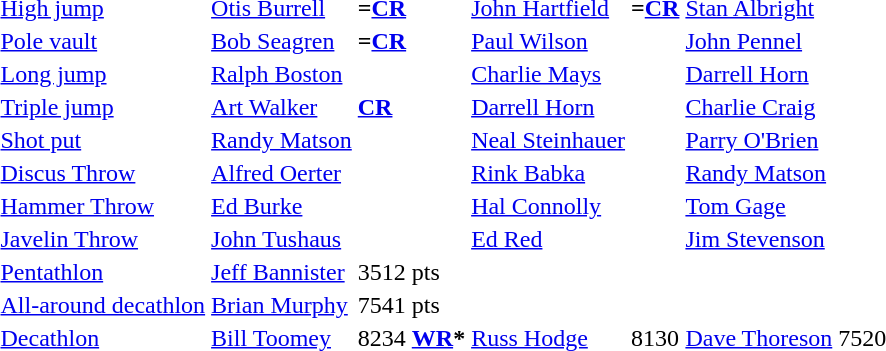<table>
<tr>
<td><a href='#'>High jump</a></td>
<td><a href='#'>Otis Burrell</a></td>
<td> <strong>=<a href='#'>CR</a></strong></td>
<td><a href='#'>John Hartfield</a></td>
<td> <strong>=<a href='#'>CR</a></strong></td>
<td><a href='#'>Stan Albright</a></td>
<td></td>
</tr>
<tr>
<td><a href='#'>Pole vault</a></td>
<td><a href='#'>Bob Seagren</a></td>
<td> <strong>=<a href='#'>CR</a></strong></td>
<td><a href='#'>Paul Wilson</a></td>
<td></td>
<td><a href='#'>John Pennel</a></td>
<td></td>
</tr>
<tr>
<td><a href='#'>Long jump</a></td>
<td><a href='#'>Ralph Boston</a></td>
<td></td>
<td><a href='#'>Charlie Mays</a></td>
<td></td>
<td><a href='#'>Darrell Horn</a></td>
<td></td>
</tr>
<tr>
<td><a href='#'>Triple jump</a></td>
<td><a href='#'>Art Walker</a></td>
<td> <strong><a href='#'>CR</a></strong></td>
<td><a href='#'>Darrell Horn</a></td>
<td></td>
<td><a href='#'>Charlie Craig</a></td>
<td></td>
</tr>
<tr>
<td><a href='#'>Shot put</a></td>
<td><a href='#'>Randy Matson</a></td>
<td></td>
<td><a href='#'>Neal Steinhauer</a></td>
<td></td>
<td><a href='#'>Parry O'Brien</a></td>
<td></td>
</tr>
<tr>
<td><a href='#'>Discus Throw</a></td>
<td><a href='#'>Alfred Oerter</a></td>
<td></td>
<td><a href='#'>Rink Babka</a></td>
<td></td>
<td><a href='#'>Randy Matson</a></td>
<td></td>
</tr>
<tr>
<td><a href='#'>Hammer Throw</a></td>
<td><a href='#'>Ed Burke</a></td>
<td></td>
<td><a href='#'>Hal Connolly</a></td>
<td></td>
<td><a href='#'>Tom Gage</a></td>
<td></td>
</tr>
<tr>
<td><a href='#'>Javelin Throw</a></td>
<td><a href='#'>John Tushaus</a></td>
<td></td>
<td><a href='#'>Ed Red</a></td>
<td></td>
<td><a href='#'>Jim Stevenson</a></td>
<td></td>
</tr>
<tr>
<td><a href='#'>Pentathlon</a></td>
<td><a href='#'>Jeff Bannister</a></td>
<td>3512 pts</td>
<td></td>
<td></td>
<td></td>
<td></td>
</tr>
<tr>
<td><a href='#'>All-around decathlon</a></td>
<td><a href='#'>Brian Murphy</a></td>
<td>7541 pts</td>
<td></td>
<td></td>
<td></td>
<td></td>
</tr>
<tr>
<td><a href='#'>Decathlon</a></td>
<td><a href='#'>Bill Toomey</a></td>
<td>8234 <strong><a href='#'>WR</a>*</strong></td>
<td><a href='#'>Russ Hodge</a></td>
<td>8130</td>
<td><a href='#'>Dave Thoreson</a></td>
<td>7520</td>
</tr>
</table>
